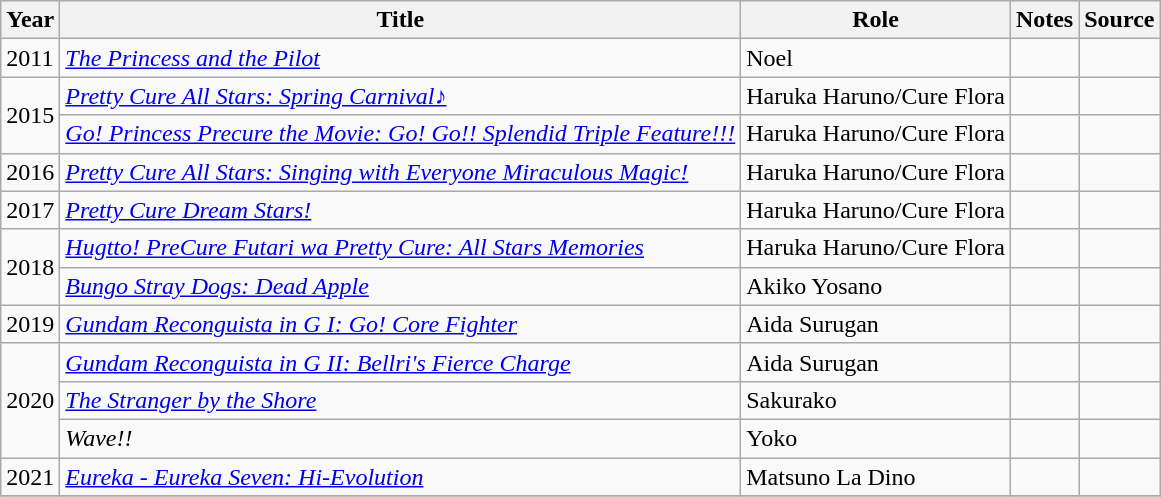<table class="wikitable">
<tr>
<th>Year</th>
<th>Title</th>
<th>Role</th>
<th>Notes</th>
<th>Source</th>
</tr>
<tr>
<td>2011</td>
<td><em><a href='#'>The Princess and the Pilot</a></em></td>
<td>Noel</td>
<td></td>
<td></td>
</tr>
<tr>
<td rowspan="2">2015</td>
<td><em><a href='#'>Pretty Cure All Stars: Spring Carnival♪</a></em></td>
<td>Haruka Haruno/Cure Flora</td>
<td></td>
<td></td>
</tr>
<tr>
<td><em><a href='#'>Go! Princess Precure the Movie: Go! Go!! Splendid Triple Feature!!!</a></em></td>
<td>Haruka Haruno/Cure Flora</td>
<td></td>
<td></td>
</tr>
<tr>
<td>2016</td>
<td><em><a href='#'>Pretty Cure All Stars: Singing with Everyone Miraculous Magic!</a></em></td>
<td>Haruka Haruno/Cure Flora</td>
<td></td>
<td></td>
</tr>
<tr>
<td>2017</td>
<td><em><a href='#'>Pretty Cure Dream Stars!</a></em></td>
<td>Haruka Haruno/Cure Flora</td>
<td></td>
<td></td>
</tr>
<tr>
<td rowspan="2">2018</td>
<td><em><a href='#'>Hugtto! PreCure Futari wa Pretty Cure: All Stars Memories</a></em></td>
<td>Haruka Haruno/Cure Flora</td>
<td></td>
<td></td>
</tr>
<tr>
<td><em><a href='#'>Bungo Stray Dogs: Dead Apple</a></em></td>
<td>Akiko Yosano</td>
<td></td>
<td></td>
</tr>
<tr>
<td>2019</td>
<td><em><a href='#'>Gundam Reconguista in G I: Go! Core Fighter</a></em></td>
<td>Aida Surugan</td>
<td></td>
<td></td>
</tr>
<tr>
<td rowspan="3">2020</td>
<td><em><a href='#'>Gundam Reconguista in G II: Bellri's Fierce Charge</a></em></td>
<td>Aida Surugan</td>
<td></td>
<td></td>
</tr>
<tr>
<td><em><a href='#'>The Stranger by the Shore</a></em></td>
<td>Sakurako</td>
<td></td>
<td></td>
</tr>
<tr>
<td><em>Wave!!</em></td>
<td>Yoko</td>
<td></td>
<td></td>
</tr>
<tr>
<td>2021</td>
<td><em><a href='#'>Eureka - Eureka Seven: Hi-Evolution</a></em></td>
<td>Matsuno La Dino</td>
<td></td>
<td></td>
</tr>
<tr>
</tr>
</table>
